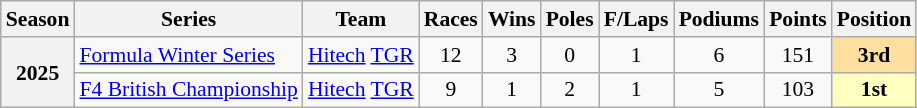<table class="wikitable" style="font-size: 90%; text-align:center">
<tr>
<th>Season</th>
<th>Series</th>
<th>Team</th>
<th>Races</th>
<th>Wins</th>
<th>Poles</th>
<th>F/Laps</th>
<th>Podiums</th>
<th>Points</th>
<th>Position</th>
</tr>
<tr>
<th rowspan="2">2025</th>
<td align=left><a href='#'>Formula Winter Series</a></td>
<td align="left" nowrap><a href='#'>Hitech</a> <a href='#'>TGR</a></td>
<td>12</td>
<td>3</td>
<td>0</td>
<td>1</td>
<td>6</td>
<td>151</td>
<td style="background:#FFDF9F;"><strong>3rd</strong></td>
</tr>
<tr>
<td align=left nowrap><a href='#'>F4 British Championship</a></td>
<td align=left nowrap><a href='#'>Hitech</a> <a href='#'>TGR</a></td>
<td>9</td>
<td>1</td>
<td>2</td>
<td>1</td>
<td>5</td>
<td>103</td>
<td style="background:#FFFFBF;"><strong>1st</strong></td>
</tr>
</table>
